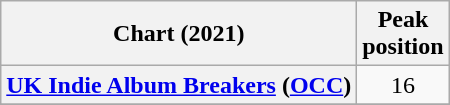<table class="wikitable sortable plainrowheaders" style="text-align:center">
<tr>
<th scope="col">Chart (2021)</th>
<th scope="col">Peak<br> position</th>
</tr>
<tr>
<th scope="row"><a href='#'>UK Indie Album Breakers</a> (<a href='#'>OCC</a>)</th>
<td>16</td>
</tr>
<tr>
</tr>
</table>
